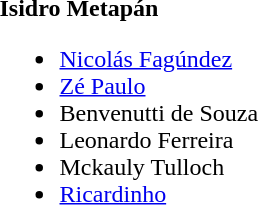<table>
<tr>
<td><strong>Isidro Metapán</strong><br><ul><li> <a href='#'>Nicolás Fagúndez</a></li><li> <a href='#'>Zé Paulo</a></li><li> Benvenutti de Souza </li><li> Leonardo Ferreira  </li><li> Mckauly Tulloch</li><li> <a href='#'>Ricardinho</a></li></ul></td>
</tr>
</table>
